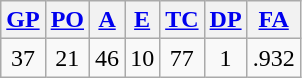<table class="wikitable">
<tr>
<th><a href='#'>GP</a></th>
<th><a href='#'>PO</a></th>
<th><a href='#'>A</a></th>
<th><a href='#'>E</a></th>
<th><a href='#'>TC</a></th>
<th><a href='#'>DP</a></th>
<th><a href='#'>FA</a></th>
</tr>
<tr align=center>
<td>37</td>
<td>21</td>
<td>46</td>
<td>10</td>
<td>77</td>
<td>1</td>
<td>.932</td>
</tr>
</table>
